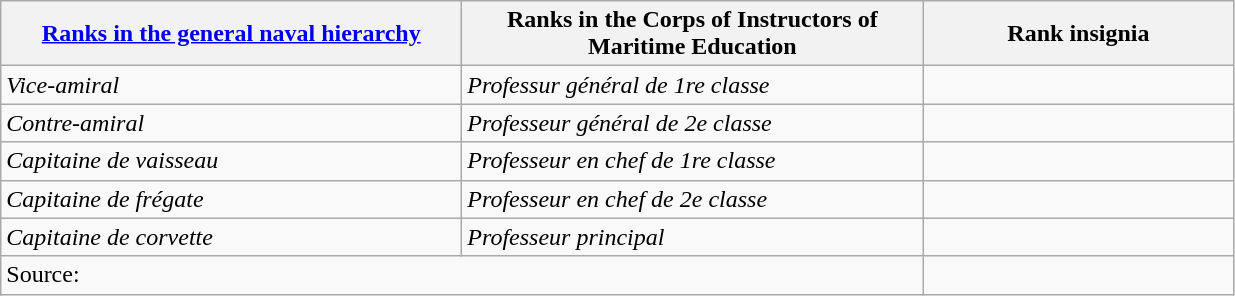<table class="wikitable">
<tr>
<th align="left" width="300"><a href='#'>Ranks in the general naval hierarchy</a></th>
<th align="left" width="300">Ranks in the Corps of Instructors of Maritime Education</th>
<th align="left" width="200">Rank insignia</th>
</tr>
<tr>
<td><em>Vice-amiral</em></td>
<td><em>Professur général de 1re classe</em></td>
<td></td>
</tr>
<tr>
<td><em>Contre-amiral</em></td>
<td><em>Professeur général de 2e classe</em></td>
<td></td>
</tr>
<tr>
<td><em>Capitaine de vaisseau</em></td>
<td><em>Professeur  en chef de 1re classe</em></td>
<td></td>
</tr>
<tr>
<td><em>Capitaine de frégate</em></td>
<td><em>Professeur  en chef de 2e classe</em></td>
<td></td>
</tr>
<tr>
<td><em>Capitaine de corvette</em></td>
<td><em>Professeur principal</em></td>
<td></td>
</tr>
<tr>
<td colspan=2>Source: </td>
<td></td>
</tr>
</table>
